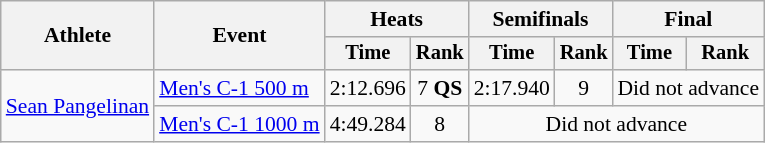<table class=wikitable style="font-size:90%">
<tr>
<th rowspan="2">Athlete</th>
<th rowspan="2">Event</th>
<th colspan="2">Heats</th>
<th colspan="2">Semifinals</th>
<th colspan="2">Final</th>
</tr>
<tr style="font-size:95%">
<th>Time</th>
<th>Rank</th>
<th>Time</th>
<th>Rank</th>
<th>Time</th>
<th>Rank</th>
</tr>
<tr align=center>
<td align=left rowspan=2><a href='#'>Sean Pangelinan</a></td>
<td align=left><a href='#'>Men's C-1 500 m</a></td>
<td>2:12.696</td>
<td>7 <strong>QS</strong></td>
<td>2:17.940</td>
<td>9</td>
<td colspan=2>Did not advance</td>
</tr>
<tr align=center>
<td align=left><a href='#'>Men's C-1 1000 m</a></td>
<td>4:49.284</td>
<td>8</td>
<td colspan=4>Did not advance</td>
</tr>
</table>
